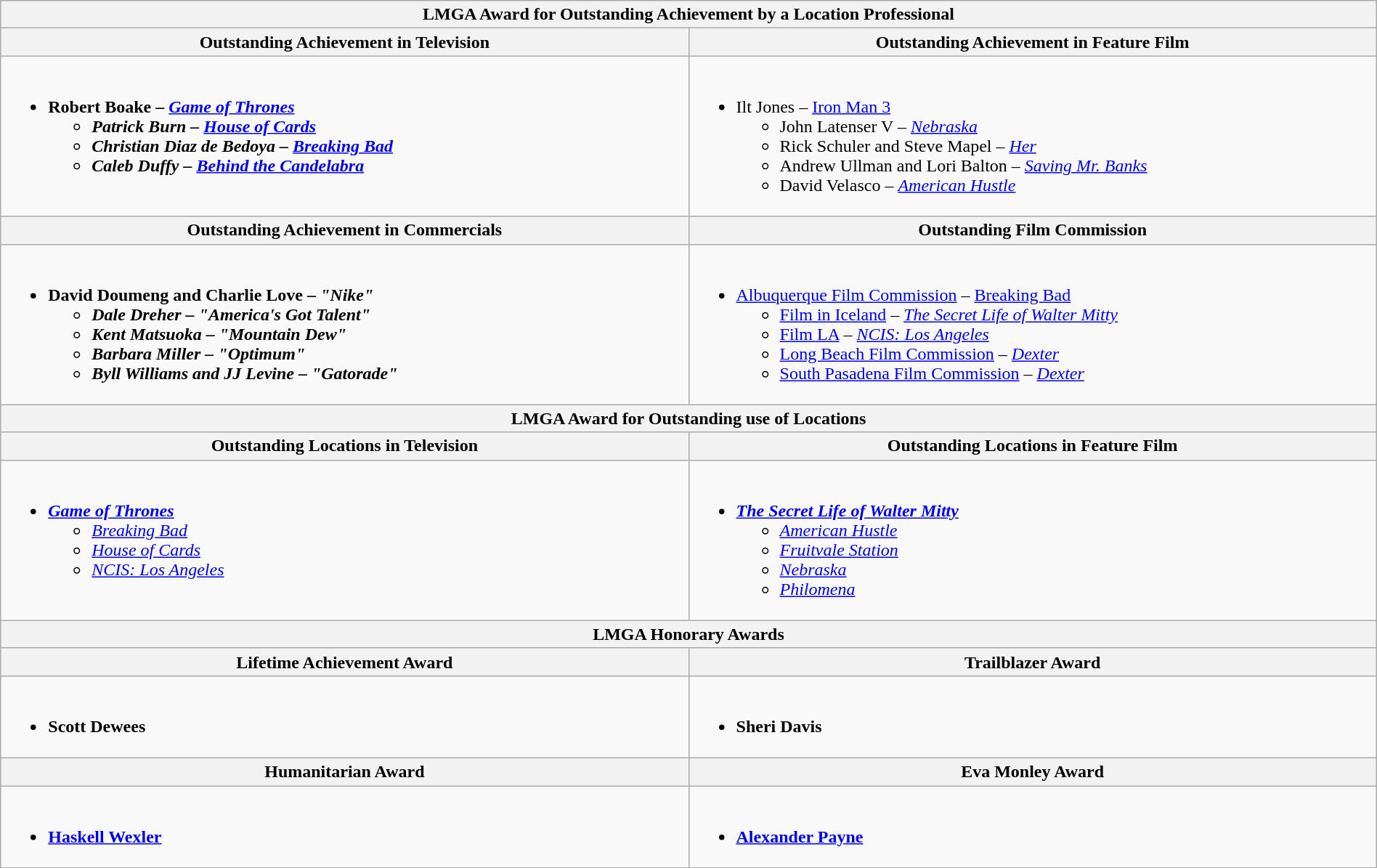<table class=wikitable width="100%">
<tr>
<th colspan="2">LMGA Award for Outstanding Achievement by a Location Professional</th>
</tr>
<tr>
<th width="50%">Outstanding Achievement in Television</th>
<th width="50%">Outstanding Achievement in Feature Film</th>
</tr>
<tr>
<td valign="top"><br><ul><li><strong>Robert Boake – <em><a href='#'>Game of Thrones</a><strong><em><ul><li>Patrick Burn – </em><a href='#'>House of Cards</a><em></li><li>Christian Diaz de Bedoya – </em><a href='#'>Breaking Bad</a><em></li><li>Caleb Duffy – </em><a href='#'>Behind the Candelabra</a><em></li></ul></li></ul></td>
<td valign="top"><br><ul><li></strong>Ilt Jones – </em><a href='#'>Iron Man 3</a></em></strong><ul><li>John Latenser V – <em><a href='#'>Nebraska</a></em></li><li>Rick Schuler and Steve Mapel – <em><a href='#'>Her</a></em></li><li>Andrew Ullman and Lori Balton – <em><a href='#'>Saving Mr. Banks</a></em></li><li>David Velasco – <em><a href='#'>American Hustle</a></em></li></ul></li></ul></td>
</tr>
<tr>
<th>Outstanding Achievement in Commercials</th>
<th>Outstanding Film Commission</th>
</tr>
<tr>
<td valign="top"><br><ul><li><strong>David Doumeng and Charlie Love – <em>"Nike"<strong><em><ul><li>Dale Dreher – </em>"America's Got Talent"<em></li><li>Kent Matsuoka – </em>"Mountain Dew"<em></li><li>Barbara Miller – </em>"Optimum"<em></li><li>Byll Williams and JJ Levine – </em>"Gatorade"<em></li></ul></li></ul></td>
<td valign="top"><br><ul><li></strong><a href='#'>Albuquerque Film Commission</a> – </em><a href='#'>Breaking Bad</a></em></strong><ul><li><a href='#'>Film in Iceland</a> – <em><a href='#'>The Secret Life of Walter Mitty</a></em></li><li><a href='#'>Film LA</a> – <em><a href='#'>NCIS: Los Angeles</a></em></li><li><a href='#'>Long Beach Film Commission</a> – <em><a href='#'>Dexter</a></em></li><li><a href='#'>South Pasadena Film Commission</a> – <em><a href='#'>Dexter</a></em></li></ul></li></ul></td>
</tr>
<tr>
<th colspan="2">LMGA Award for Outstanding use of Locations</th>
</tr>
<tr>
<th>Outstanding Locations in Television</th>
<th>Outstanding Locations in Feature Film</th>
</tr>
<tr>
<td valign="top"><br><ul><li><strong><em><a href='#'>Game of Thrones</a></em></strong><ul><li><em><a href='#'>Breaking Bad</a></em></li><li><em><a href='#'>House of Cards</a></em></li><li><em><a href='#'>NCIS: Los Angeles</a></em></li></ul></li></ul></td>
<td valign="top"><br><ul><li><strong><em><a href='#'>The Secret Life of Walter Mitty</a></em></strong><ul><li><em><a href='#'>American Hustle</a></em></li><li><em><a href='#'>Fruitvale Station</a></em></li><li><em><a href='#'>Nebraska</a></em></li><li><em><a href='#'>Philomena</a></em></li></ul></li></ul></td>
</tr>
<tr>
<th colspan="2">LMGA Honorary Awards</th>
</tr>
<tr>
<th>Lifetime Achievement Award</th>
<th>Trailblazer Award</th>
</tr>
<tr>
<td valign="top"><br><ul><li><strong>Scott Dewees</strong></li></ul></td>
<td valign="top"><br><ul><li><strong>Sheri Davis</strong></li></ul></td>
</tr>
<tr>
<th>Humanitarian Award</th>
<th>Eva Monley Award</th>
</tr>
<tr>
<td valign="top"><br><ul><li><strong><a href='#'>Haskell Wexler</a></strong></li></ul></td>
<td valign="top"><br><ul><li><strong><a href='#'>Alexander Payne</a></strong></li></ul></td>
</tr>
</table>
